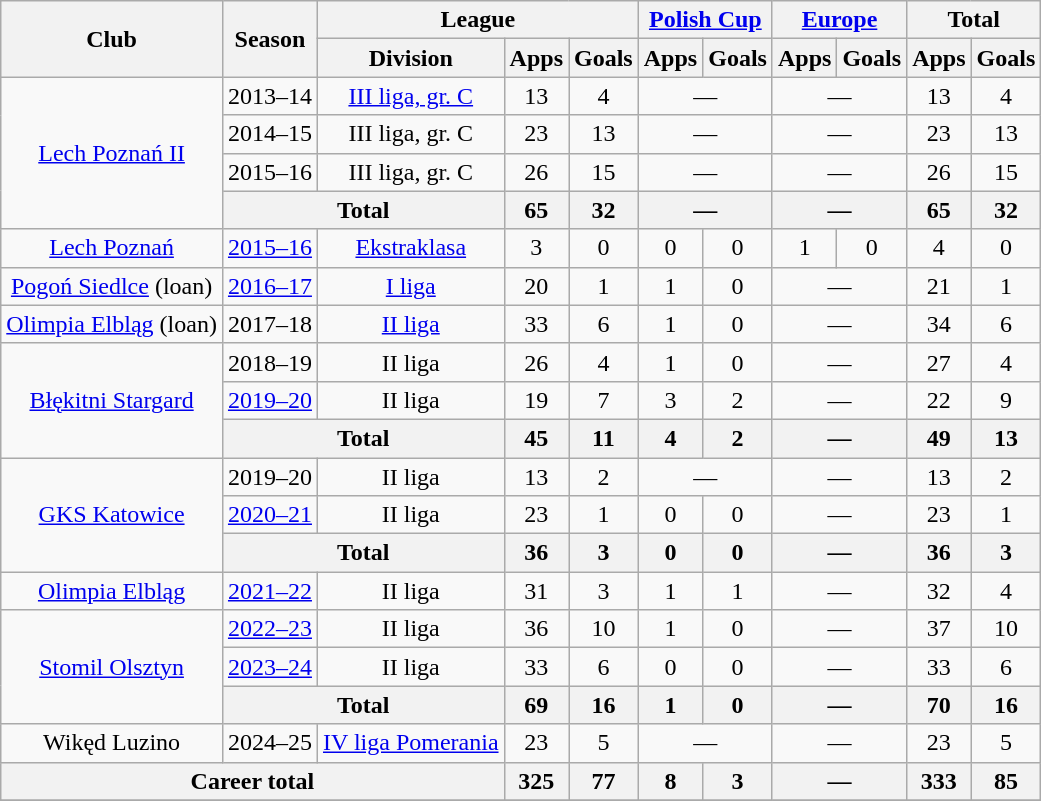<table class="wikitable" style="text-align: center;">
<tr>
<th rowspan="2">Club</th>
<th rowspan="2">Season</th>
<th colspan="3">League</th>
<th colspan="2"><a href='#'>Polish Cup</a></th>
<th colspan="2"><a href='#'>Europe</a></th>
<th colspan="2">Total</th>
</tr>
<tr>
<th>Division</th>
<th>Apps</th>
<th>Goals</th>
<th>Apps</th>
<th>Goals</th>
<th>Apps</th>
<th>Goals</th>
<th>Apps</th>
<th>Goals</th>
</tr>
<tr>
<td rowspan="4"><a href='#'>Lech Poznań II</a></td>
<td>2013–14</td>
<td><a href='#'>III liga, gr. C</a></td>
<td>13</td>
<td>4</td>
<td colspan="2">—</td>
<td colspan="2">—</td>
<td>13</td>
<td>4</td>
</tr>
<tr>
<td>2014–15</td>
<td>III liga, gr. C</td>
<td>23</td>
<td>13</td>
<td colspan="2">—</td>
<td colspan="2">—</td>
<td>23</td>
<td>13</td>
</tr>
<tr>
<td>2015–16</td>
<td>III liga, gr. C</td>
<td>26</td>
<td>15</td>
<td colspan="2">—</td>
<td colspan="2">—</td>
<td>26</td>
<td>15</td>
</tr>
<tr>
<th colspan="2">Total</th>
<th>65</th>
<th>32</th>
<th colspan="2">—</th>
<th colspan="2">—</th>
<th>65</th>
<th>32</th>
</tr>
<tr>
<td><a href='#'>Lech Poznań</a></td>
<td><a href='#'>2015–16</a></td>
<td><a href='#'>Ekstraklasa</a></td>
<td>3</td>
<td>0</td>
<td>0</td>
<td>0</td>
<td>1</td>
<td>0</td>
<td>4</td>
<td>0</td>
</tr>
<tr>
<td><a href='#'>Pogoń Siedlce</a> (loan)</td>
<td><a href='#'>2016–17</a></td>
<td><a href='#'>I liga</a></td>
<td>20</td>
<td>1</td>
<td>1</td>
<td>0</td>
<td colspan="2">—</td>
<td>21</td>
<td>1</td>
</tr>
<tr>
<td><a href='#'>Olimpia Elbląg</a> (loan)</td>
<td>2017–18</td>
<td><a href='#'>II liga</a></td>
<td>33</td>
<td>6</td>
<td>1</td>
<td>0</td>
<td colspan="2">—</td>
<td>34</td>
<td>6</td>
</tr>
<tr>
<td rowspan="3"><a href='#'>Błękitni Stargard</a></td>
<td>2018–19</td>
<td>II liga</td>
<td>26</td>
<td>4</td>
<td>1</td>
<td>0</td>
<td colspan="2">—</td>
<td>27</td>
<td>4</td>
</tr>
<tr>
<td><a href='#'>2019–20</a></td>
<td>II liga</td>
<td>19</td>
<td>7</td>
<td>3</td>
<td>2</td>
<td colspan="2">—</td>
<td>22</td>
<td>9</td>
</tr>
<tr>
<th colspan="2">Total</th>
<th>45</th>
<th>11</th>
<th>4</th>
<th>2</th>
<th colspan="2">—</th>
<th>49</th>
<th>13</th>
</tr>
<tr>
<td rowspan="3"><a href='#'>GKS Katowice</a></td>
<td>2019–20</td>
<td>II liga</td>
<td>13</td>
<td>2</td>
<td colspan="2">—</td>
<td colspan="2">—</td>
<td>13</td>
<td>2</td>
</tr>
<tr>
<td><a href='#'>2020–21</a></td>
<td>II liga</td>
<td>23</td>
<td>1</td>
<td>0</td>
<td>0</td>
<td colspan="2">—</td>
<td>23</td>
<td>1</td>
</tr>
<tr>
<th colspan="2">Total</th>
<th>36</th>
<th>3</th>
<th>0</th>
<th>0</th>
<th colspan="2">—</th>
<th>36</th>
<th>3</th>
</tr>
<tr>
<td><a href='#'>Olimpia Elbląg</a></td>
<td><a href='#'>2021–22</a></td>
<td>II liga</td>
<td>31</td>
<td>3</td>
<td>1</td>
<td>1</td>
<td colspan="2">—</td>
<td>32</td>
<td>4</td>
</tr>
<tr>
<td rowspan="3"><a href='#'>Stomil Olsztyn</a></td>
<td><a href='#'>2022–23</a></td>
<td>II liga</td>
<td>36</td>
<td>10</td>
<td>1</td>
<td>0</td>
<td colspan="2">—</td>
<td>37</td>
<td>10</td>
</tr>
<tr>
<td><a href='#'>2023–24</a></td>
<td>II liga</td>
<td>33</td>
<td>6</td>
<td>0</td>
<td>0</td>
<td colspan="2">—</td>
<td>33</td>
<td>6</td>
</tr>
<tr>
<th colspan="2">Total</th>
<th>69</th>
<th>16</th>
<th>1</th>
<th>0</th>
<th colspan="2">—</th>
<th>70</th>
<th>16</th>
</tr>
<tr>
<td>Wikęd Luzino</td>
<td>2024–25</td>
<td><a href='#'>IV liga Pomerania</a></td>
<td>23</td>
<td>5</td>
<td colspan="2">—</td>
<td colspan="2">—</td>
<td>23</td>
<td>5</td>
</tr>
<tr>
<th colspan="3">Career total</th>
<th>325</th>
<th>77</th>
<th>8</th>
<th>3</th>
<th colspan="2">—</th>
<th>333</th>
<th>85</th>
</tr>
<tr>
</tr>
</table>
